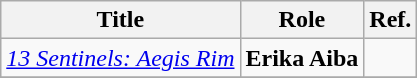<table class="wikitable">
<tr>
<th>Title</th>
<th>Role</th>
<th>Ref.</th>
</tr>
<tr>
<td><em><a href='#'>13 Sentinels: Aegis Rim</a></em></td>
<td><strong>Erika Aiba</strong></td>
<td></td>
</tr>
<tr>
</tr>
</table>
